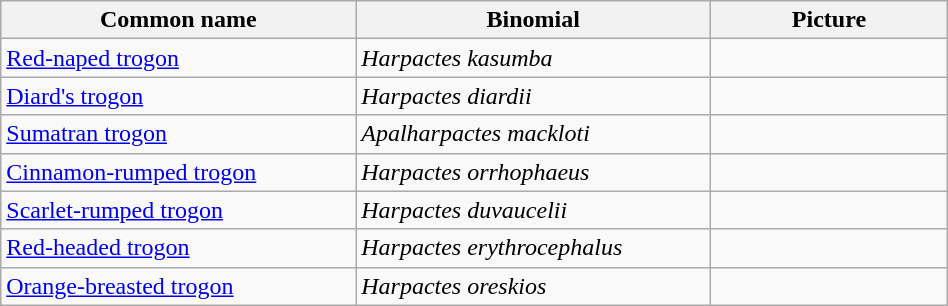<table width=50% class="wikitable">
<tr>
<th width=30%>Common name</th>
<th width=30%>Binomial</th>
<th width=20%>Picture</th>
</tr>
<tr>
<td><a href='#'>Red-naped trogon</a></td>
<td><em>Harpactes kasumba</em></td>
<td></td>
</tr>
<tr>
<td><a href='#'>Diard's trogon</a></td>
<td><em>Harpactes diardii</em></td>
<td></td>
</tr>
<tr>
<td><a href='#'>Sumatran trogon</a></td>
<td><em>Apalharpactes mackloti</em></td>
<td></td>
</tr>
<tr>
<td><a href='#'>Cinnamon-rumped trogon</a></td>
<td><em>Harpactes orrhophaeus</em></td>
<td></td>
</tr>
<tr>
<td><a href='#'>Scarlet-rumped trogon</a></td>
<td><em>Harpactes duvaucelii</em></td>
<td></td>
</tr>
<tr>
<td><a href='#'>Red-headed trogon</a></td>
<td><em>Harpactes erythrocephalus</em></td>
<td></td>
</tr>
<tr>
<td><a href='#'>Orange-breasted trogon</a></td>
<td><em>Harpactes oreskios</em></td>
<td></td>
</tr>
</table>
